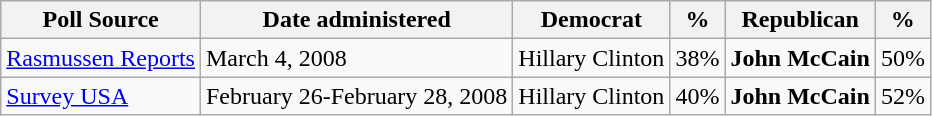<table class="wikitable">
<tr valign=bottom>
<th>Poll Source</th>
<th>Date administered</th>
<th>Democrat</th>
<th>%</th>
<th>Republican</th>
<th>%</th>
</tr>
<tr>
<td><a href='#'>Rasmussen Reports</a></td>
<td>March 4, 2008</td>
<td>Hillary Clinton</td>
<td>38%</td>
<td><strong>John McCain</strong></td>
<td>50%</td>
</tr>
<tr>
<td><a href='#'>Survey USA</a></td>
<td>February 26-February 28, 2008</td>
<td>Hillary Clinton</td>
<td>40%</td>
<td><strong>John McCain</strong></td>
<td>52%</td>
</tr>
</table>
